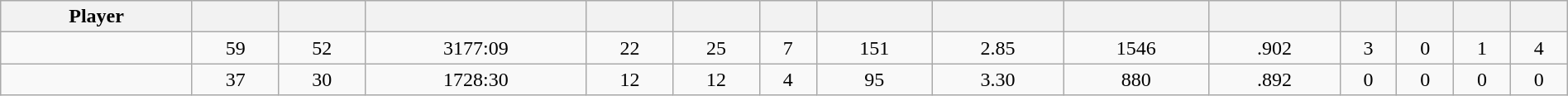<table class="wikitable sortable" style="width:100%; text-align:center;">
<tr>
<th>Player</th>
<th></th>
<th></th>
<th></th>
<th></th>
<th></th>
<th></th>
<th></th>
<th></th>
<th></th>
<th></th>
<th></th>
<th></th>
<th></th>
<th></th>
</tr>
<tr>
<td style=white-space:nowrap></td>
<td>59</td>
<td>52</td>
<td>3177:09</td>
<td>22</td>
<td>25</td>
<td>7</td>
<td>151</td>
<td>2.85</td>
<td>1546</td>
<td>.902</td>
<td>3</td>
<td>0</td>
<td>1</td>
<td>4</td>
</tr>
<tr>
<td style=white-space:nowrap></td>
<td>37</td>
<td>30</td>
<td>1728:30</td>
<td>12</td>
<td>12</td>
<td>4</td>
<td>95</td>
<td>3.30</td>
<td>880</td>
<td>.892</td>
<td>0</td>
<td>0</td>
<td>0</td>
<td>0</td>
</tr>
</table>
